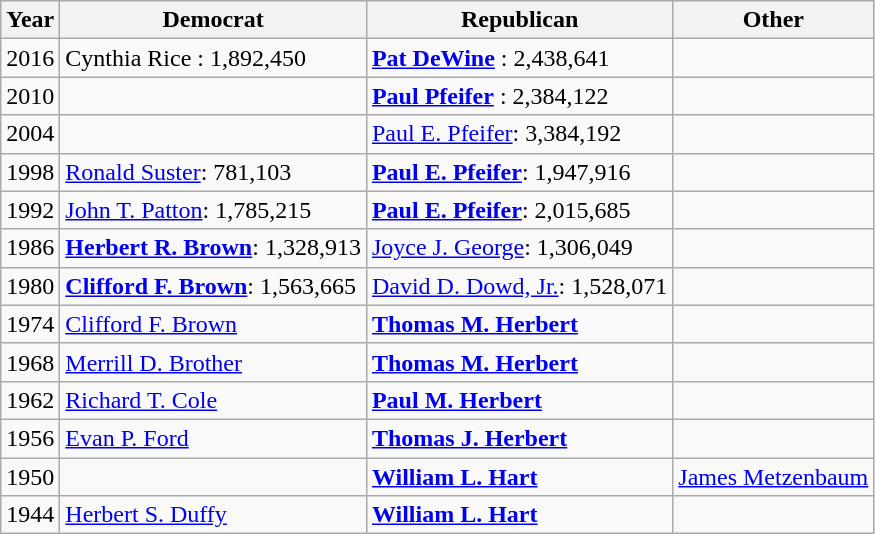<table class="wikitable">
<tr>
<th>Year</th>
<th>Democrat</th>
<th>Republican</th>
<th>Other</th>
</tr>
<tr>
<td>2016</td>
<td>Cynthia Rice : 1,892,450</td>
<td><strong><a href='#'>Pat DeWine</a></strong> : 2,438,641</td>
<td> </td>
</tr>
<tr>
<td>2010</td>
<td> </td>
<td><strong><a href='#'>Paul Pfeifer</a></strong> : 2,384,122</td>
<td> </td>
</tr>
<tr>
<td>2004</td>
<td> </td>
<td><a href='#'>Paul E. Pfeifer</a>: 3,384,192</td>
<td> </td>
</tr>
<tr>
<td>1998</td>
<td><a href='#'>Ronald Suster</a>: 781,103</td>
<td><strong><a href='#'>Paul E. Pfeifer</a></strong>: 1,947,916</td>
<td> </td>
</tr>
<tr>
<td>1992</td>
<td><a href='#'>John T. Patton</a>: 1,785,215</td>
<td><strong><a href='#'>Paul E. Pfeifer</a></strong>: 2,015,685</td>
<td> </td>
</tr>
<tr>
<td>1986</td>
<td><strong><a href='#'>Herbert R. Brown</a></strong>: 1,328,913</td>
<td><a href='#'>Joyce J. George</a>: 1,306,049</td>
<td> </td>
</tr>
<tr>
<td>1980</td>
<td><strong><a href='#'>Clifford F. Brown</a></strong>: 1,563,665</td>
<td><a href='#'>David D. Dowd, Jr.</a>: 1,528,071</td>
<td> </td>
</tr>
<tr>
<td>1974</td>
<td><a href='#'>Clifford F. Brown</a></td>
<td><strong><a href='#'>Thomas M. Herbert</a></strong></td>
<td> </td>
</tr>
<tr>
<td>1968</td>
<td><a href='#'>Merrill D. Brother</a></td>
<td><strong><a href='#'>Thomas M. Herbert</a></strong></td>
<td> </td>
</tr>
<tr>
<td>1962</td>
<td><a href='#'>Richard T. Cole</a></td>
<td><strong><a href='#'>Paul M. Herbert</a></strong></td>
<td> </td>
</tr>
<tr>
<td>1956</td>
<td><a href='#'>Evan P. Ford</a></td>
<td><strong><a href='#'>Thomas J. Herbert</a></strong></td>
<td> </td>
</tr>
<tr>
<td>1950</td>
<td> </td>
<td><strong><a href='#'>William L. Hart</a></strong></td>
<td><a href='#'>James Metzenbaum</a></td>
</tr>
<tr>
<td>1944</td>
<td><a href='#'>Herbert S. Duffy</a></td>
<td><strong><a href='#'>William L. Hart</a></strong></td>
<td> </td>
</tr>
</table>
